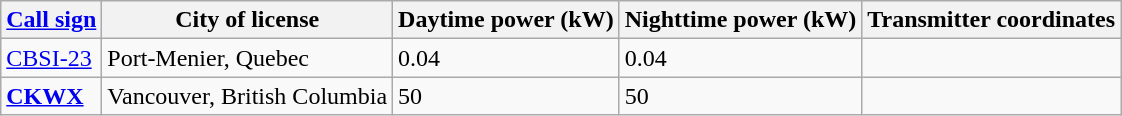<table class="wikitable sortable">
<tr>
<th><a href='#'>Call sign</a></th>
<th>City of license</th>
<th>Daytime power (kW)</th>
<th>Nighttime power (kW)</th>
<th>Transmitter coordinates</th>
</tr>
<tr>
<td><a href='#'>CBSI-23</a></td>
<td>Port-Menier, Quebec</td>
<td>0.04</td>
<td>0.04</td>
<td></td>
</tr>
<tr>
<td><strong><a href='#'>CKWX</a></strong></td>
<td>Vancouver, British Columbia</td>
<td>50</td>
<td>50</td>
<td></td>
</tr>
</table>
